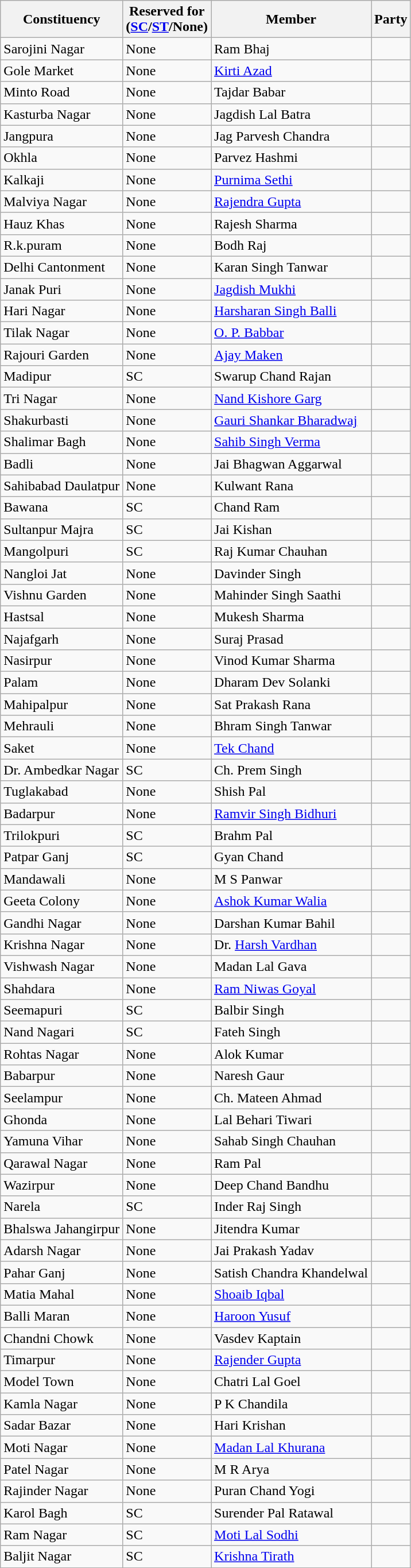<table class="wikitable sortable">
<tr>
<th>Constituency</th>
<th>Reserved for<br>(<a href='#'>SC</a>/<a href='#'>ST</a>/None)</th>
<th>Member</th>
<th colspan=2>Party</th>
</tr>
<tr>
<td>Sarojini Nagar</td>
<td>None</td>
<td>Ram Bhaj</td>
<td></td>
</tr>
<tr>
<td>Gole Market</td>
<td>None</td>
<td><a href='#'>Kirti Azad</a></td>
<td></td>
</tr>
<tr>
<td>Minto Road</td>
<td>None</td>
<td>Tajdar Babar</td>
<td></td>
</tr>
<tr>
<td>Kasturba Nagar</td>
<td>None</td>
<td>Jagdish Lal Batra</td>
<td></td>
</tr>
<tr>
<td>Jangpura</td>
<td>None</td>
<td>Jag Parvesh Chandra</td>
<td></td>
</tr>
<tr>
<td>Okhla</td>
<td>None</td>
<td>Parvez Hashmi</td>
<td></td>
</tr>
<tr>
<td>Kalkaji</td>
<td>None</td>
<td><a href='#'>Purnima Sethi</a></td>
<td></td>
</tr>
<tr>
<td>Malviya Nagar</td>
<td>None</td>
<td><a href='#'>Rajendra Gupta</a></td>
<td></td>
</tr>
<tr>
<td>Hauz Khas</td>
<td>None</td>
<td>Rajesh Sharma</td>
<td></td>
</tr>
<tr>
<td>R.k.puram</td>
<td>None</td>
<td>Bodh Raj</td>
<td></td>
</tr>
<tr>
<td>Delhi Cantonment</td>
<td>None</td>
<td>Karan Singh Tanwar</td>
<td></td>
</tr>
<tr>
<td>Janak Puri</td>
<td>None</td>
<td><a href='#'>Jagdish Mukhi</a></td>
<td></td>
</tr>
<tr>
<td>Hari Nagar</td>
<td>None</td>
<td><a href='#'>Harsharan Singh Balli</a></td>
<td></td>
</tr>
<tr>
<td>Tilak Nagar</td>
<td>None</td>
<td><a href='#'>O. P. Babbar</a></td>
<td></td>
</tr>
<tr>
<td>Rajouri Garden</td>
<td>None</td>
<td><a href='#'>Ajay Maken</a></td>
<td></td>
</tr>
<tr>
<td>Madipur</td>
<td>SC</td>
<td>Swarup Chand Rajan</td>
<td></td>
</tr>
<tr>
<td>Tri Nagar</td>
<td>None</td>
<td><a href='#'>Nand Kishore Garg</a></td>
<td></td>
</tr>
<tr>
<td>Shakurbasti</td>
<td>None</td>
<td><a href='#'>Gauri Shankar Bharadwaj</a></td>
<td></td>
</tr>
<tr>
<td>Shalimar Bagh</td>
<td>None</td>
<td><a href='#'>Sahib Singh Verma</a></td>
<td></td>
</tr>
<tr>
<td>Badli</td>
<td>None</td>
<td>Jai Bhagwan Aggarwal</td>
<td></td>
</tr>
<tr>
<td>Sahibabad Daulatpur</td>
<td>None</td>
<td>Kulwant Rana</td>
<td></td>
</tr>
<tr>
<td>Bawana</td>
<td>SC</td>
<td>Chand Ram</td>
<td></td>
</tr>
<tr>
<td>Sultanpur Majra</td>
<td>SC</td>
<td>Jai Kishan</td>
<td></td>
</tr>
<tr>
<td>Mangolpuri</td>
<td>SC</td>
<td>Raj Kumar Chauhan</td>
<td></td>
</tr>
<tr>
<td>Nangloi Jat</td>
<td>None</td>
<td>Davinder Singh</td>
<td></td>
</tr>
<tr>
<td>Vishnu Garden</td>
<td>None</td>
<td>Mahinder Singh Saathi</td>
<td></td>
</tr>
<tr>
<td>Hastsal</td>
<td>None</td>
<td>Mukesh Sharma</td>
<td></td>
</tr>
<tr>
<td>Najafgarh</td>
<td>None</td>
<td>Suraj Prasad</td>
<td></td>
</tr>
<tr>
<td>Nasirpur</td>
<td>None</td>
<td>Vinod Kumar Sharma</td>
<td></td>
</tr>
<tr>
<td>Palam</td>
<td>None</td>
<td>Dharam Dev Solanki</td>
<td></td>
</tr>
<tr>
<td>Mahipalpur</td>
<td>None</td>
<td>Sat Prakash Rana</td>
<td></td>
</tr>
<tr>
<td>Mehrauli</td>
<td>None</td>
<td>Bhram Singh Tanwar</td>
<td></td>
</tr>
<tr>
<td>Saket</td>
<td>None</td>
<td><a href='#'>Tek Chand</a></td>
<td></td>
</tr>
<tr>
<td>Dr. Ambedkar Nagar</td>
<td>SC</td>
<td>Ch. Prem Singh</td>
<td></td>
</tr>
<tr>
<td>Tuglakabad</td>
<td>None</td>
<td>Shish Pal</td>
<td></td>
</tr>
<tr>
<td>Badarpur</td>
<td>None</td>
<td><a href='#'>Ramvir Singh Bidhuri</a></td>
<td></td>
</tr>
<tr>
<td>Trilokpuri</td>
<td>SC</td>
<td>Brahm Pal</td>
<td></td>
</tr>
<tr>
<td>Patpar Ganj</td>
<td>SC</td>
<td>Gyan Chand</td>
<td></td>
</tr>
<tr>
<td>Mandawali</td>
<td>None</td>
<td>M S Panwar</td>
<td></td>
</tr>
<tr>
<td>Geeta Colony</td>
<td>None</td>
<td><a href='#'>Ashok Kumar Walia</a></td>
<td></td>
</tr>
<tr>
<td>Gandhi Nagar</td>
<td>None</td>
<td>Darshan Kumar Bahil</td>
<td></td>
</tr>
<tr>
<td>Krishna Nagar</td>
<td>None</td>
<td>Dr. <a href='#'>Harsh Vardhan</a></td>
<td></td>
</tr>
<tr>
<td>Vishwash Nagar</td>
<td>None</td>
<td>Madan Lal Gava</td>
<td></td>
</tr>
<tr>
<td>Shahdara</td>
<td>None</td>
<td><a href='#'>Ram Niwas Goyal</a></td>
<td></td>
</tr>
<tr>
<td>Seemapuri</td>
<td>SC</td>
<td>Balbir Singh</td>
<td></td>
</tr>
<tr>
<td>Nand Nagari</td>
<td>SC</td>
<td>Fateh Singh</td>
<td></td>
</tr>
<tr>
<td>Rohtas Nagar</td>
<td>None</td>
<td>Alok Kumar</td>
<td></td>
</tr>
<tr>
<td>Babarpur</td>
<td>None</td>
<td>Naresh Gaur</td>
<td></td>
</tr>
<tr>
<td>Seelampur</td>
<td>None</td>
<td>Ch. Mateen Ahmad</td>
<td></td>
</tr>
<tr>
<td>Ghonda</td>
<td>None</td>
<td>Lal Behari Tiwari</td>
<td></td>
</tr>
<tr>
<td>Yamuna Vihar</td>
<td>None</td>
<td>Sahab Singh Chauhan</td>
<td></td>
</tr>
<tr>
<td>Qarawal Nagar</td>
<td>None</td>
<td>Ram Pal</td>
<td></td>
</tr>
<tr>
<td>Wazirpur</td>
<td>None</td>
<td>Deep Chand Bandhu</td>
<td></td>
</tr>
<tr>
<td>Narela</td>
<td>SC</td>
<td>Inder Raj Singh</td>
<td></td>
</tr>
<tr>
<td>Bhalswa Jahangirpur</td>
<td>None</td>
<td>Jitendra Kumar</td>
<td></td>
</tr>
<tr>
<td>Adarsh Nagar</td>
<td>None</td>
<td>Jai Prakash Yadav</td>
<td></td>
</tr>
<tr>
<td>Pahar Ganj</td>
<td>None</td>
<td>Satish Chandra Khandelwal</td>
<td></td>
</tr>
<tr>
<td>Matia Mahal</td>
<td>None</td>
<td><a href='#'>Shoaib Iqbal</a></td>
<td></td>
</tr>
<tr>
<td>Balli Maran</td>
<td>None</td>
<td><a href='#'>Haroon Yusuf</a></td>
<td></td>
</tr>
<tr>
<td>Chandni Chowk</td>
<td>None</td>
<td>Vasdev Kaptain</td>
<td></td>
</tr>
<tr>
<td>Timarpur</td>
<td>None</td>
<td><a href='#'>Rajender Gupta</a></td>
<td></td>
</tr>
<tr>
<td>Model Town</td>
<td>None</td>
<td>Chatri Lal Goel</td>
<td></td>
</tr>
<tr>
<td>Kamla Nagar</td>
<td>None</td>
<td>P K Chandila</td>
<td></td>
</tr>
<tr>
<td>Sadar Bazar</td>
<td>None</td>
<td>Hari Krishan</td>
<td></td>
</tr>
<tr>
<td>Moti Nagar</td>
<td>None</td>
<td><a href='#'>Madan Lal Khurana</a></td>
<td></td>
</tr>
<tr>
<td>Patel Nagar</td>
<td>None</td>
<td>M R Arya</td>
<td></td>
</tr>
<tr>
<td>Rajinder Nagar</td>
<td>None</td>
<td>Puran Chand Yogi</td>
<td></td>
</tr>
<tr>
<td>Karol Bagh</td>
<td>SC</td>
<td>Surender Pal Ratawal</td>
<td></td>
</tr>
<tr>
<td>Ram Nagar</td>
<td>SC</td>
<td><a href='#'>Moti Lal Sodhi</a></td>
<td></td>
</tr>
<tr>
<td>Baljit Nagar</td>
<td>SC</td>
<td><a href='#'>Krishna Tirath</a></td>
<td></td>
</tr>
<tr>
</tr>
</table>
